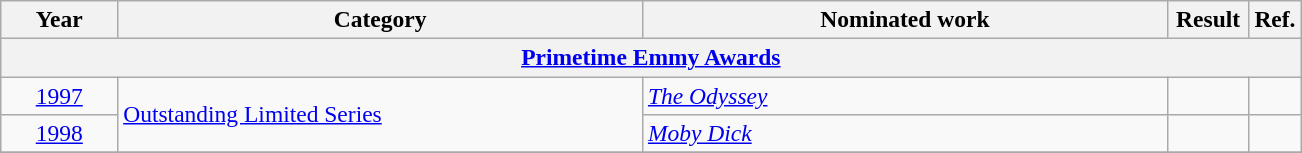<table class="wikitable sortable plainrowheaders" Style=font-size:98%>
<tr>
<th scope="col" style="width:9%;">Year</th>
<th scope="col" style="width:20em;">Category</th>
<th scope="col" style="width:20em;">Nominated work</th>
<th scope="col" style="width:2em;">Result</th>
<th scope="col" style="width:4%;" class="unsortable">Ref.</th>
</tr>
<tr>
<th colspan=5><a href='#'>Primetime Emmy Awards</a></th>
</tr>
<tr>
<td style="text-align:center;"><a href='#'>1997</a></td>
<td rowspan=2><a href='#'>Outstanding Limited Series</a></td>
<td><em><a href='#'>The Odyssey</a></em></td>
<td></td>
<td style="text-align:center;"></td>
</tr>
<tr>
<td style="text-align:center;"><a href='#'>1998</a></td>
<td><em><a href='#'>Moby Dick</a></em></td>
<td></td>
<td style="text-align:center;"></td>
</tr>
<tr>
</tr>
</table>
